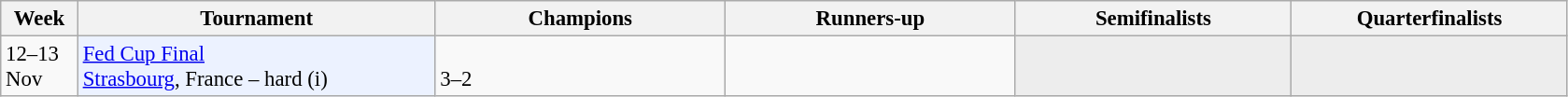<table class=wikitable style=font-size:95%>
<tr>
<th style="width:48px;">Week</th>
<th style="width:248px;">Tournament</th>
<th style="width:200px;">Champions</th>
<th style="width:200px;">Runners-up</th>
<th style="width:190px;">Semifinalists</th>
<th style="width:190px;">Quarterfinalists</th>
</tr>
<tr valign=top>
<td>12–13 Nov</td>
<td style="background:#ecf2ff;"><a href='#'>Fed Cup Final</a><br><a href='#'>Strasbourg</a>, France – hard (i)</td>
<td> <br>3–2</td>
<td></td>
<td style="background:#ededed;"></td>
<td style="background:#ededed;"></td>
</tr>
</table>
